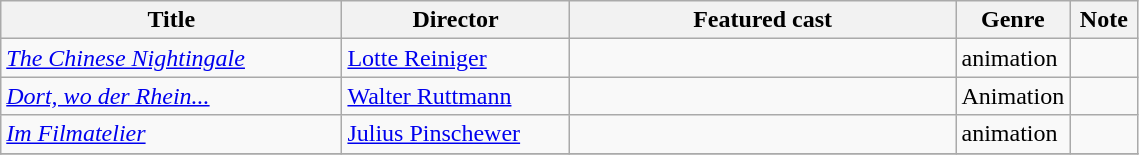<table class="wikitable">
<tr>
<th style="width:30%;">Title</th>
<th style="width:20%;">Director</th>
<th style="width:34%;">Featured cast</th>
<th style="width:10%;">Genre</th>
<th style="width:10%;">Note</th>
</tr>
<tr>
<td><em><a href='#'>The Chinese Nightingale</a></em></td>
<td><a href='#'>Lotte Reiniger</a></td>
<td></td>
<td>animation</td>
<td></td>
</tr>
<tr>
<td><em><a href='#'>Dort, wo der Rhein...</a> </em></td>
<td><a href='#'>Walter Ruttmann</a></td>
<td></td>
<td>Animation</td>
<td></td>
</tr>
<tr>
<td><em><a href='#'>Im Filmatelier</a></em></td>
<td><a href='#'>Julius Pinschewer</a></td>
<td></td>
<td>animation</td>
<td></td>
</tr>
<tr>
</tr>
</table>
